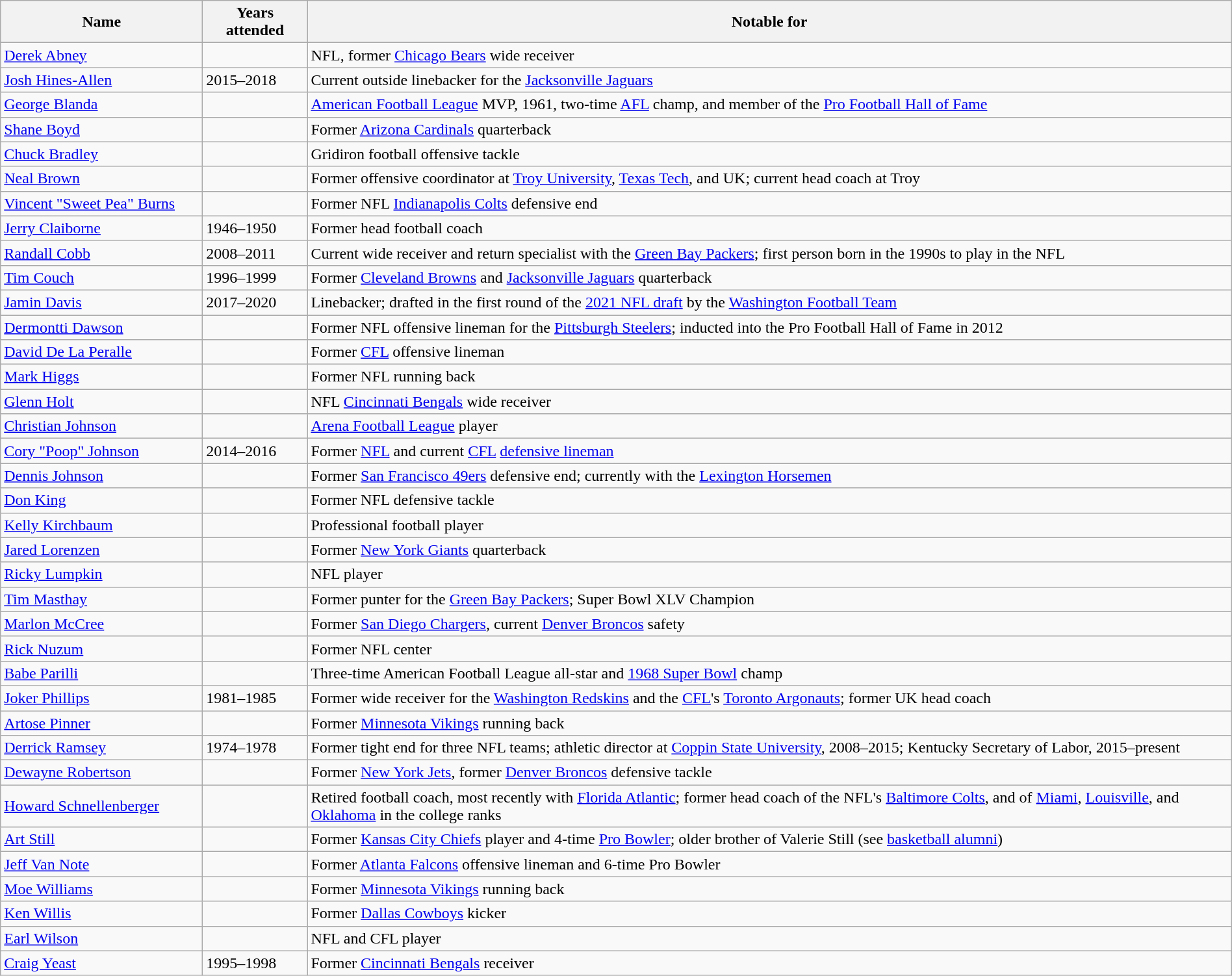<table width="100%" class="wikitable sortable">
<tr>
<th>Name</th>
<th>Years attended</th>
<th class="unsortable">Notable for</th>
</tr>
<tr>
<td width=200px><a href='#'>Derek Abney</a></td>
<td width=100px></td>
<td>NFL, former <a href='#'>Chicago Bears</a> wide receiver</td>
</tr>
<tr>
<td><a href='#'>Josh Hines-Allen</a></td>
<td>2015–2018</td>
<td>Current outside linebacker for the <a href='#'>Jacksonville Jaguars</a></td>
</tr>
<tr>
<td><a href='#'>George Blanda</a></td>
<td></td>
<td><a href='#'>American Football League</a> MVP, 1961, two-time <a href='#'>AFL</a> champ, and member of the <a href='#'>Pro Football Hall of Fame</a></td>
</tr>
<tr>
<td><a href='#'>Shane Boyd</a></td>
<td></td>
<td>Former <a href='#'>Arizona Cardinals</a> quarterback</td>
</tr>
<tr>
<td><a href='#'>Chuck Bradley</a></td>
<td></td>
<td>Gridiron football offensive tackle</td>
</tr>
<tr>
<td><a href='#'>Neal Brown</a></td>
<td></td>
<td>Former offensive coordinator at <a href='#'>Troy University</a>, <a href='#'>Texas Tech</a>, and UK; current head coach at Troy</td>
</tr>
<tr>
<td><a href='#'>Vincent "Sweet Pea" Burns</a></td>
<td></td>
<td>Former NFL <a href='#'>Indianapolis Colts</a> defensive end</td>
</tr>
<tr>
<td><a href='#'>Jerry Claiborne</a></td>
<td>1946–1950</td>
<td>Former head football coach</td>
</tr>
<tr>
<td><a href='#'>Randall Cobb</a></td>
<td>2008–2011</td>
<td>Current wide receiver and return specialist with the <a href='#'>Green Bay Packers</a>; first person born in the 1990s to play in the NFL</td>
</tr>
<tr>
<td><a href='#'>Tim Couch</a></td>
<td>1996–1999</td>
<td>Former <a href='#'>Cleveland Browns</a> and <a href='#'>Jacksonville Jaguars</a> quarterback</td>
</tr>
<tr>
<td><a href='#'>Jamin Davis</a></td>
<td>2017–2020</td>
<td>Linebacker; drafted in the first round of the <a href='#'>2021 NFL draft</a> by the <a href='#'>Washington Football Team</a></td>
</tr>
<tr>
<td><a href='#'>Dermontti Dawson</a></td>
<td></td>
<td>Former NFL offensive lineman for the <a href='#'>Pittsburgh Steelers</a>; inducted into the Pro Football Hall of Fame in 2012</td>
</tr>
<tr>
<td><a href='#'>David De La Peralle</a></td>
<td></td>
<td>Former <a href='#'>CFL</a> offensive lineman</td>
</tr>
<tr>
<td><a href='#'>Mark Higgs</a></td>
<td></td>
<td>Former NFL running back</td>
</tr>
<tr>
<td><a href='#'>Glenn Holt</a></td>
<td></td>
<td>NFL <a href='#'>Cincinnati Bengals</a> wide receiver</td>
</tr>
<tr>
<td><a href='#'>Christian Johnson</a></td>
<td></td>
<td><a href='#'>Arena Football League</a> player</td>
</tr>
<tr>
<td><a href='#'>Cory "Poop" Johnson</a></td>
<td>2014–2016</td>
<td>Former <a href='#'>NFL</a> and current <a href='#'>CFL</a> <a href='#'>defensive lineman</a></td>
</tr>
<tr>
<td><a href='#'>Dennis Johnson</a></td>
<td></td>
<td>Former <a href='#'>San Francisco 49ers</a> defensive end; currently with the <a href='#'>Lexington Horsemen</a></td>
</tr>
<tr>
<td><a href='#'>Don King</a></td>
<td></td>
<td>Former NFL defensive tackle</td>
</tr>
<tr>
<td><a href='#'>Kelly Kirchbaum</a></td>
<td></td>
<td>Professional football player</td>
</tr>
<tr>
<td><a href='#'>Jared Lorenzen</a></td>
<td></td>
<td>Former <a href='#'>New York Giants</a> quarterback</td>
</tr>
<tr>
<td><a href='#'>Ricky Lumpkin</a></td>
<td></td>
<td>NFL player</td>
</tr>
<tr>
<td><a href='#'>Tim Masthay</a></td>
<td></td>
<td>Former punter for the <a href='#'>Green Bay Packers</a>; Super Bowl XLV Champion</td>
</tr>
<tr>
<td><a href='#'>Marlon McCree</a></td>
<td></td>
<td>Former <a href='#'>San Diego Chargers</a>, current <a href='#'>Denver Broncos</a> safety</td>
</tr>
<tr>
<td><a href='#'>Rick Nuzum</a></td>
<td></td>
<td>Former NFL center</td>
</tr>
<tr>
<td><a href='#'>Babe Parilli</a></td>
<td></td>
<td>Three-time American Football League all-star and <a href='#'>1968 Super Bowl</a> champ</td>
</tr>
<tr>
<td><a href='#'>Joker Phillips</a></td>
<td>1981–1985</td>
<td>Former wide receiver for the <a href='#'>Washington Redskins</a> and the <a href='#'>CFL</a>'s <a href='#'>Toronto Argonauts</a>; former UK head coach</td>
</tr>
<tr>
<td><a href='#'>Artose Pinner</a></td>
<td></td>
<td>Former <a href='#'>Minnesota Vikings</a> running back</td>
</tr>
<tr>
<td><a href='#'>Derrick Ramsey</a></td>
<td>1974–1978</td>
<td>Former tight end for three NFL teams; athletic director at <a href='#'>Coppin State University</a>, 2008–2015; Kentucky Secretary of Labor, 2015–present</td>
</tr>
<tr>
<td><a href='#'>Dewayne Robertson</a></td>
<td></td>
<td>Former <a href='#'>New York Jets</a>, former <a href='#'>Denver Broncos</a> defensive tackle</td>
</tr>
<tr>
<td><a href='#'>Howard Schnellenberger</a></td>
<td></td>
<td>Retired football coach, most recently with <a href='#'>Florida Atlantic</a>;  former head coach of the NFL's <a href='#'>Baltimore Colts</a>, and of <a href='#'>Miami</a>, <a href='#'>Louisville</a>, and <a href='#'>Oklahoma</a> in the college ranks</td>
</tr>
<tr>
<td><a href='#'>Art Still</a></td>
<td></td>
<td>Former <a href='#'>Kansas City Chiefs</a> player and 4-time <a href='#'>Pro Bowler</a>; older brother of Valerie Still (see <a href='#'>basketball alumni</a>)</td>
</tr>
<tr>
<td><a href='#'>Jeff Van Note</a></td>
<td></td>
<td>Former <a href='#'>Atlanta Falcons</a> offensive lineman and 6-time Pro Bowler</td>
</tr>
<tr>
<td><a href='#'>Moe Williams</a></td>
<td></td>
<td>Former <a href='#'>Minnesota Vikings</a> running back</td>
</tr>
<tr>
<td><a href='#'>Ken Willis</a></td>
<td></td>
<td>Former <a href='#'>Dallas Cowboys</a> kicker</td>
</tr>
<tr>
<td><a href='#'>Earl Wilson</a></td>
<td></td>
<td>NFL and CFL player</td>
</tr>
<tr>
<td><a href='#'>Craig Yeast</a></td>
<td>1995–1998</td>
<td>Former <a href='#'>Cincinnati Bengals</a> receiver</td>
</tr>
</table>
